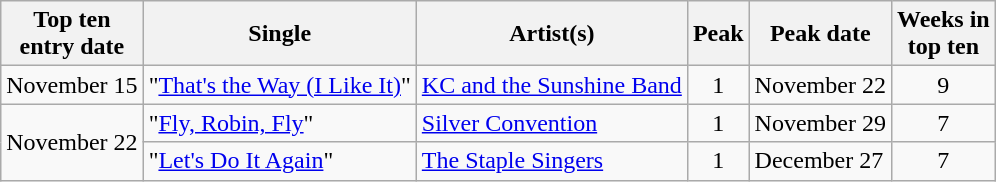<table class="wikitable sortable">
<tr>
<th>Top ten<br>entry date</th>
<th>Single</th>
<th>Artist(s)</th>
<th>Peak</th>
<th>Peak date</th>
<th>Weeks in<br>top ten</th>
</tr>
<tr>
<td>November 15</td>
<td>"<a href='#'>That's the Way (I Like It)</a>"</td>
<td><a href='#'>KC and the Sunshine Band</a></td>
<td align=center>1</td>
<td>November 22</td>
<td align=center>9</td>
</tr>
<tr>
<td rowspan="2">November 22</td>
<td>"<a href='#'>Fly, Robin, Fly</a>"</td>
<td><a href='#'>Silver Convention</a></td>
<td align=center>1</td>
<td>November 29</td>
<td align=center>7</td>
</tr>
<tr>
<td>"<a href='#'>Let's Do It Again</a>"</td>
<td><a href='#'>The Staple Singers</a></td>
<td align=center>1</td>
<td>December 27</td>
<td align=center>7</td>
</tr>
</table>
